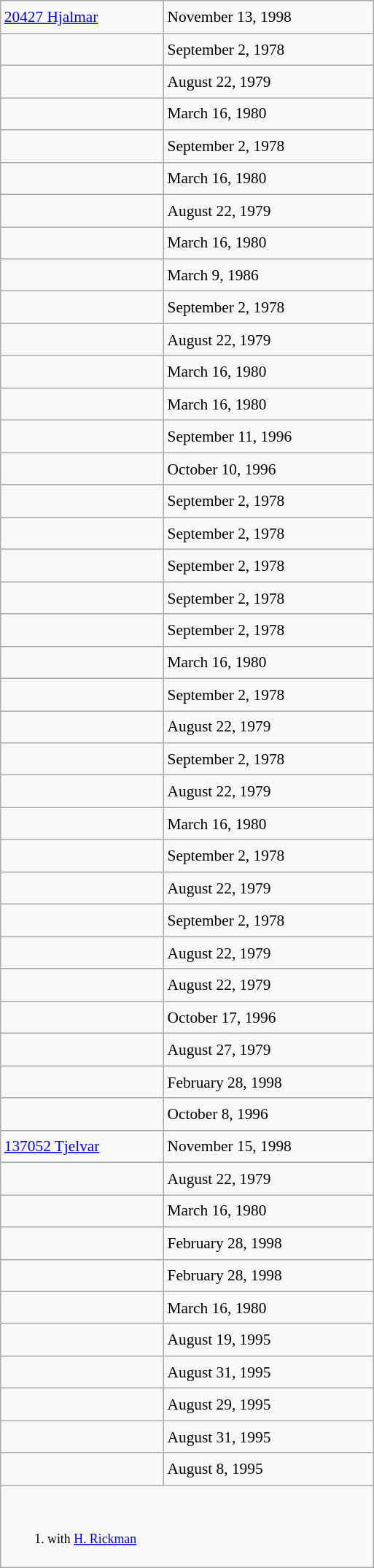<table class="wikitable" style="font-size: 89%; float: left; width: 24em; margin-right: 1em; line-height: 1.6em !important;">
<tr>
<td><a href='#'>20427 Hjalmar</a></td>
<td>November 13, 1998</td>
</tr>
<tr>
<td></td>
<td>September 2, 1978</td>
</tr>
<tr>
<td></td>
<td>August 22, 1979</td>
</tr>
<tr>
<td></td>
<td>March 16, 1980</td>
</tr>
<tr>
<td></td>
<td>September 2, 1978</td>
</tr>
<tr>
<td></td>
<td>March 16, 1980</td>
</tr>
<tr>
<td></td>
<td>August 22, 1979</td>
</tr>
<tr>
<td></td>
<td>March 16, 1980</td>
</tr>
<tr>
<td></td>
<td>March 9, 1986</td>
</tr>
<tr>
<td></td>
<td>September 2, 1978</td>
</tr>
<tr>
<td></td>
<td>August 22, 1979</td>
</tr>
<tr>
<td></td>
<td>March 16, 1980</td>
</tr>
<tr>
<td></td>
<td>March 16, 1980</td>
</tr>
<tr>
<td></td>
<td>September 11, 1996</td>
</tr>
<tr>
<td></td>
<td>October 10, 1996</td>
</tr>
<tr>
<td></td>
<td>September 2, 1978</td>
</tr>
<tr>
<td></td>
<td>September 2, 1978</td>
</tr>
<tr>
<td></td>
<td>September 2, 1978</td>
</tr>
<tr>
<td></td>
<td>September 2, 1978</td>
</tr>
<tr>
<td></td>
<td>September 2, 1978</td>
</tr>
<tr>
<td></td>
<td>March 16, 1980</td>
</tr>
<tr>
<td></td>
<td>September 2, 1978</td>
</tr>
<tr>
<td></td>
<td>August 22, 1979</td>
</tr>
<tr>
<td></td>
<td>September 2, 1978</td>
</tr>
<tr>
<td></td>
<td>August 22, 1979</td>
</tr>
<tr>
<td></td>
<td>March 16, 1980</td>
</tr>
<tr>
<td></td>
<td>September 2, 1978</td>
</tr>
<tr>
<td></td>
<td>August 22, 1979</td>
</tr>
<tr>
<td></td>
<td>September 2, 1978</td>
</tr>
<tr>
<td></td>
<td>August 22, 1979</td>
</tr>
<tr>
<td></td>
<td>August 22, 1979</td>
</tr>
<tr>
<td></td>
<td>October 17, 1996</td>
</tr>
<tr>
<td></td>
<td>August 27, 1979</td>
</tr>
<tr>
<td></td>
<td>February 28, 1998</td>
</tr>
<tr>
<td></td>
<td>October 8, 1996</td>
</tr>
<tr>
<td><a href='#'>137052 Tjelvar</a></td>
<td>November 15, 1998</td>
</tr>
<tr>
<td></td>
<td>August 22, 1979</td>
</tr>
<tr>
<td></td>
<td>March 16, 1980</td>
</tr>
<tr>
<td></td>
<td>February 28, 1998</td>
</tr>
<tr>
<td></td>
<td>February 28, 1998</td>
</tr>
<tr>
<td></td>
<td>March 16, 1980</td>
</tr>
<tr>
<td></td>
<td>August 19, 1995</td>
</tr>
<tr>
<td></td>
<td>August 31, 1995</td>
</tr>
<tr>
<td></td>
<td>August 29, 1995</td>
</tr>
<tr>
<td></td>
<td>August 31, 1995</td>
</tr>
<tr>
<td></td>
<td>August 8, 1995</td>
</tr>
<tr>
<td colspan="2" style="font-size: smaller;"><br><ol><li> with <a href='#'>H. Rickman</a></li></ol></td>
</tr>
</table>
